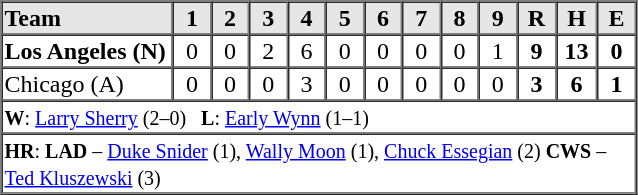<table border=1 cellspacing=0 width=425 style="margin-left:3em;">
<tr style="text-align:center; background-color:#e6e6e6;">
<th align=left width=125>Team</th>
<th width=25>1</th>
<th width=25>2</th>
<th width=25>3</th>
<th width=25>4</th>
<th width=25>5</th>
<th width=25>6</th>
<th width=25>7</th>
<th width=25>8</th>
<th width=25>9</th>
<th width=25>R</th>
<th width=25>H</th>
<th width=25>E</th>
</tr>
<tr style="text-align:center;">
<td align=left><strong>Los Angeles (N)</strong></td>
<td>0</td>
<td>0</td>
<td>2</td>
<td>6</td>
<td>0</td>
<td>0</td>
<td>0</td>
<td>0</td>
<td>1</td>
<td><strong>9</strong></td>
<td><strong>13</strong></td>
<td><strong>0</strong></td>
</tr>
<tr style="text-align:center;">
<td align=left>Chicago (A)</td>
<td>0</td>
<td>0</td>
<td>0</td>
<td>3</td>
<td>0</td>
<td>0</td>
<td>0</td>
<td>0</td>
<td>0</td>
<td><strong>3</strong></td>
<td><strong>6</strong></td>
<td><strong>1</strong></td>
</tr>
<tr style="text-align:left;">
<td colspan=13><small><strong>W</strong>: <a href='#'>Larry Sherry</a> (2–0)   <strong>L</strong>: <a href='#'>Early Wynn</a> (1–1)</small></td>
</tr>
<tr style="text-align:left;">
<td colspan=13><small><strong>HR</strong>: <strong>LAD</strong> – <a href='#'>Duke Snider</a> (1), <a href='#'>Wally Moon</a> (1), <a href='#'>Chuck Essegian</a> (2) <strong>CWS</strong> – <a href='#'>Ted Kluszewski</a> (3)</small></td>
</tr>
</table>
